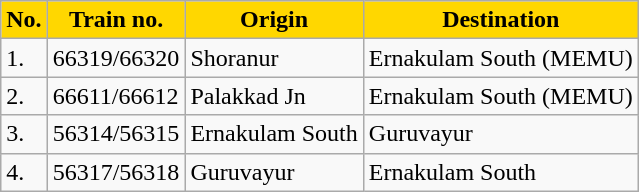<table class="wikitable sortable">
<tr>
<th style="background-color:#FFD700">No.</th>
<th style="background-color:#FFD700">Train no.</th>
<th style="background-color:#FFD700">Origin</th>
<th style="background-color:#FFD700">Destination</th>
</tr>
<tr>
<td>1.</td>
<td>66319/66320</td>
<td>Shoranur</td>
<td>Ernakulam South (MEMU)</td>
</tr>
<tr>
<td>2.</td>
<td>66611/66612</td>
<td>Palakkad Jn</td>
<td>Ernakulam South (MEMU)</td>
</tr>
<tr>
<td>3.</td>
<td>56314/56315</td>
<td>Ernakulam South</td>
<td>Guruvayur</td>
</tr>
<tr>
<td>4.</td>
<td>56317/56318</td>
<td>Guruvayur</td>
<td>Ernakulam South</td>
</tr>
</table>
